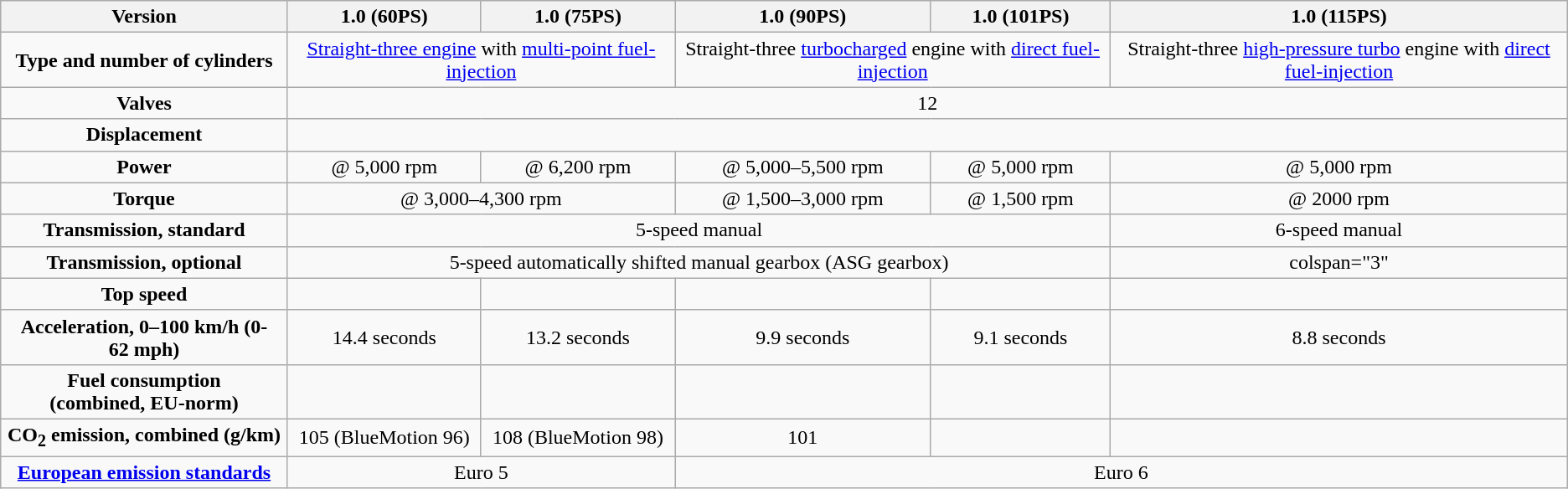<table class="wikitable" style="text-align:center">
<tr>
<th>Version</th>
<th>1.0 (60PS)</th>
<th>1.0 (75PS)</th>
<th>1.0 (90PS)</th>
<th>1.0 (101PS)</th>
<th>1.0 (115PS)</th>
</tr>
<tr>
<td><strong>Type and number of cylinders</strong></td>
<td colspan="2"><a href='#'>Straight-three engine</a> with <a href='#'>multi-point fuel-injection</a></td>
<td colspan="2">Straight-three <a href='#'>turbocharged</a> engine with <a href='#'>direct fuel-injection</a></td>
<td>Straight-three <a href='#'>high-pressure turbo</a> engine with <a href='#'>direct fuel-injection</a></td>
</tr>
<tr>
<td><strong>Valves</strong></td>
<td colspan="5">12</td>
</tr>
<tr>
<td><strong>Displacement</strong></td>
<td colspan="5"></td>
</tr>
<tr>
<td><strong>Power</strong></td>
<td> @ 5,000 rpm</td>
<td> @ 6,200 rpm</td>
<td> @ 5,000–5,500 rpm</td>
<td> @ 5,000 rpm</td>
<td> @ 5,000 rpm</td>
</tr>
<tr>
<td><strong>Torque</strong></td>
<td colspan="2"> @ 3,000–4,300 rpm</td>
<td> @ 1,500–3,000 rpm</td>
<td> @ 1,500 rpm</td>
<td> @ 2000 rpm</td>
</tr>
<tr>
<td><strong>Transmission, standard</strong></td>
<td colspan="4">5-speed manual</td>
<td>6-speed manual</td>
</tr>
<tr>
<td><strong>Transmission, optional</strong></td>
<td colspan="4">5-speed automatically shifted manual gearbox (ASG gearbox)</td>
<td>colspan="3"   </td>
</tr>
<tr>
<td><strong>Top speed</strong></td>
<td></td>
<td></td>
<td></td>
<td></td>
<td></td>
</tr>
<tr>
<td><strong>Acceleration, 0–100 km/h (0-62 mph)</strong></td>
<td>14.4 seconds</td>
<td>13.2 seconds</td>
<td>9.9 seconds</td>
<td>9.1 seconds</td>
<td>8.8 seconds</td>
</tr>
<tr>
<td><strong>Fuel consumption <br>(combined, EU-norm)</strong></td>
<td></td>
<td></td>
<td></td>
<td></td>
<td></td>
</tr>
<tr>
<td><strong>CO<sub>2</sub> emission, combined (g/km)</strong></td>
<td>105 (BlueMotion 96)</td>
<td>108 (BlueMotion 98)</td>
<td>101</td>
<td></td>
<td></td>
</tr>
<tr>
<td><strong><a href='#'>European emission standards</a></strong></td>
<td colspan="2">Euro 5</td>
<td colspan="3">Euro 6</td>
</tr>
</table>
